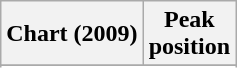<table class="wikitable sortable plainrowheaders" style="text-align:center">
<tr>
<th scope="col">Chart (2009)</th>
<th scope="col">Peak<br>position</th>
</tr>
<tr>
</tr>
<tr>
</tr>
<tr>
</tr>
<tr>
</tr>
<tr>
</tr>
<tr>
</tr>
<tr>
</tr>
<tr>
</tr>
<tr>
</tr>
<tr>
</tr>
<tr>
</tr>
<tr>
</tr>
</table>
